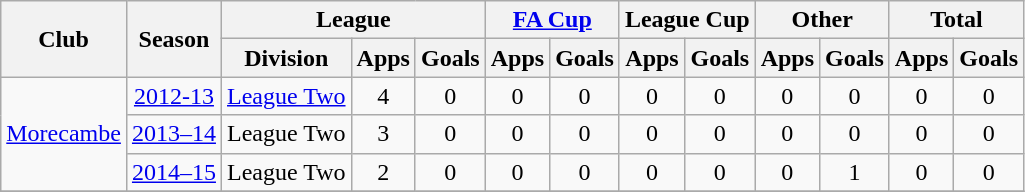<table class="wikitable" style="text-align: center">
<tr>
<th rowspan="2">Club</th>
<th rowspan="2">Season</th>
<th colspan="3">League</th>
<th colspan="2"><a href='#'>FA Cup</a></th>
<th colspan="2">League Cup</th>
<th colspan="2">Other</th>
<th colspan="2">Total</th>
</tr>
<tr>
<th>Division</th>
<th>Apps</th>
<th>Goals</th>
<th>Apps</th>
<th>Goals</th>
<th>Apps</th>
<th>Goals</th>
<th>Apps</th>
<th>Goals</th>
<th>Apps</th>
<th>Goals</th>
</tr>
<tr>
<td rowspan="3"><a href='#'>Morecambe</a></td>
<td><a href='#'>2012-13</a></td>
<td><a href='#'>League Two</a></td>
<td>4</td>
<td>0</td>
<td>0</td>
<td>0</td>
<td>0</td>
<td>0</td>
<td>0</td>
<td>0</td>
<td>0</td>
<td>0</td>
</tr>
<tr>
<td><a href='#'>2013–14</a></td>
<td>League Two</td>
<td>3</td>
<td>0</td>
<td>0</td>
<td>0</td>
<td>0</td>
<td>0</td>
<td>0</td>
<td>0</td>
<td>0</td>
<td>0</td>
</tr>
<tr>
<td><a href='#'>2014–15</a></td>
<td>League Two</td>
<td>2</td>
<td>0</td>
<td>0</td>
<td>0</td>
<td>0</td>
<td>0</td>
<td>0</td>
<td>1</td>
<td>0</td>
<td>0</td>
</tr>
<tr>
</tr>
</table>
